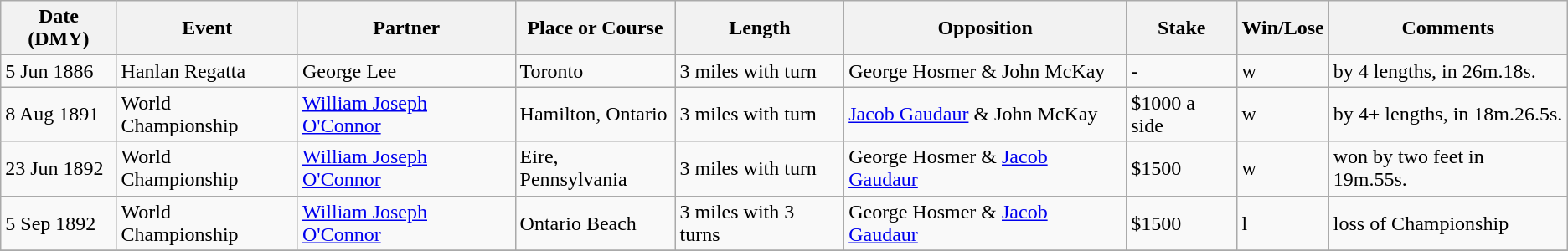<table class="wikitable collapsible collapsed">
<tr>
<th>Date (DMY)</th>
<th>Event</th>
<th>Partner</th>
<th>Place or Course</th>
<th>Length</th>
<th>Opposition</th>
<th>Stake</th>
<th>Win/Lose</th>
<th>Comments</th>
</tr>
<tr>
<td>5 Jun 1886</td>
<td>Hanlan Regatta</td>
<td>George Lee</td>
<td>Toronto</td>
<td>3 miles with turn</td>
<td>George Hosmer & John McKay</td>
<td>-</td>
<td>w</td>
<td>by 4 lengths, in 26m.18s.</td>
</tr>
<tr>
<td>8 Aug 1891</td>
<td>World Championship</td>
<td><a href='#'>William Joseph O'Connor</a></td>
<td>Hamilton, Ontario</td>
<td>3 miles with turn</td>
<td><a href='#'>Jacob Gaudaur</a>  & John McKay</td>
<td>$1000 a side</td>
<td>w</td>
<td>by 4+ lengths, in 18m.26.5s.</td>
</tr>
<tr>
<td>23 Jun 1892</td>
<td>World Championship</td>
<td><a href='#'>William Joseph O'Connor</a></td>
<td>Eire, Pennsylvania</td>
<td>3 miles with turn</td>
<td>George Hosmer  & <a href='#'>Jacob Gaudaur</a></td>
<td>$1500</td>
<td>w</td>
<td>won by two feet in 19m.55s.</td>
</tr>
<tr>
<td>5 Sep 1892</td>
<td>World Championship</td>
<td><a href='#'>William Joseph O'Connor</a></td>
<td>Ontario Beach</td>
<td>3 miles with 3 turns</td>
<td>George Hosmer  & <a href='#'>Jacob Gaudaur</a></td>
<td>$1500</td>
<td>l</td>
<td>loss of Championship</td>
</tr>
<tr>
</tr>
</table>
